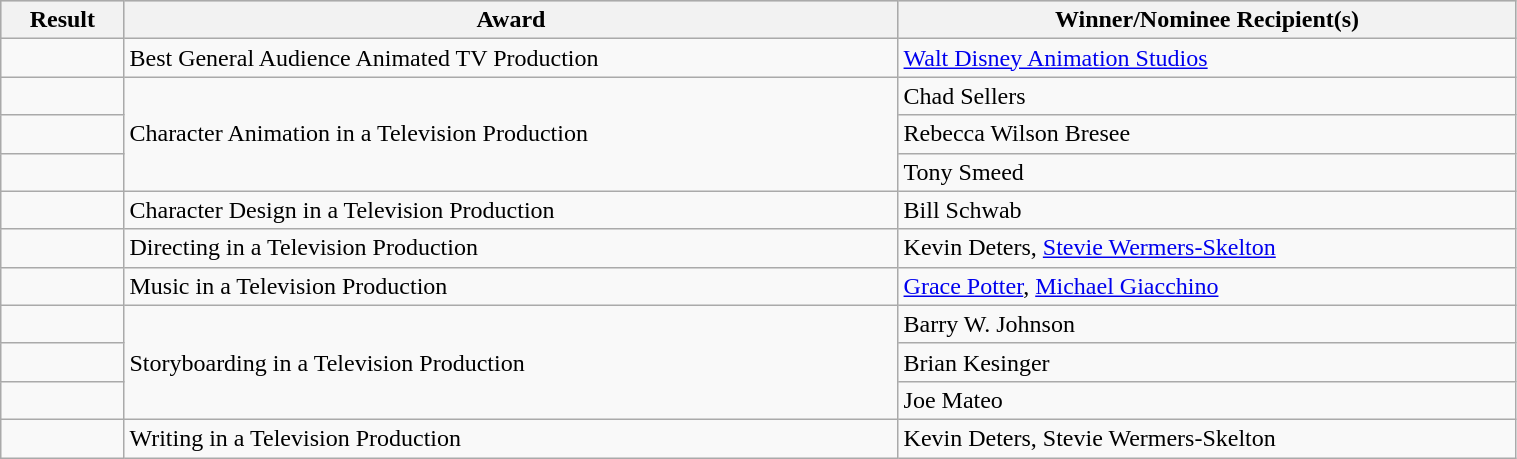<table class="wikitable" width="80%">
<tr bgcolor="#CCCCCC">
<th>Result</th>
<th>Award</th>
<th>Winner/Nominee Recipient(s)</th>
</tr>
<tr>
<td></td>
<td>Best General Audience Animated TV Production</td>
<td><a href='#'>Walt Disney Animation Studios</a></td>
</tr>
<tr>
<td></td>
<td rowspan=3>Character Animation in a Television Production</td>
<td>Chad Sellers</td>
</tr>
<tr>
<td></td>
<td>Rebecca Wilson Bresee</td>
</tr>
<tr>
<td></td>
<td>Tony Smeed</td>
</tr>
<tr>
<td></td>
<td>Character Design in a Television Production</td>
<td>Bill Schwab</td>
</tr>
<tr>
<td></td>
<td>Directing in a Television Production</td>
<td>Kevin Deters, <a href='#'>Stevie Wermers-Skelton</a></td>
</tr>
<tr>
<td></td>
<td>Music in a Television Production</td>
<td><a href='#'>Grace Potter</a>, <a href='#'>Michael Giacchino</a></td>
</tr>
<tr>
<td></td>
<td rowspan=3>Storyboarding in a Television Production</td>
<td>Barry W. Johnson</td>
</tr>
<tr>
<td></td>
<td>Brian Kesinger</td>
</tr>
<tr>
<td></td>
<td>Joe Mateo</td>
</tr>
<tr>
<td></td>
<td>Writing in a Television Production</td>
<td>Kevin Deters, Stevie Wermers-Skelton</td>
</tr>
</table>
